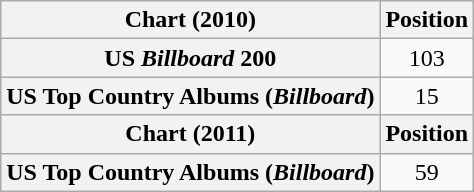<table class="wikitable plainrowheaders" style="text-align:center">
<tr>
<th scope="col">Chart (2010)</th>
<th scope="col">Position</th>
</tr>
<tr>
<th scope="row">US <em>Billboard</em> 200</th>
<td>103</td>
</tr>
<tr>
<th scope="row">US Top Country Albums (<em>Billboard</em>)</th>
<td>15</td>
</tr>
<tr>
<th scope="col">Chart (2011)</th>
<th scope="col">Position</th>
</tr>
<tr>
<th scope="row">US Top Country Albums (<em>Billboard</em>)</th>
<td>59</td>
</tr>
</table>
